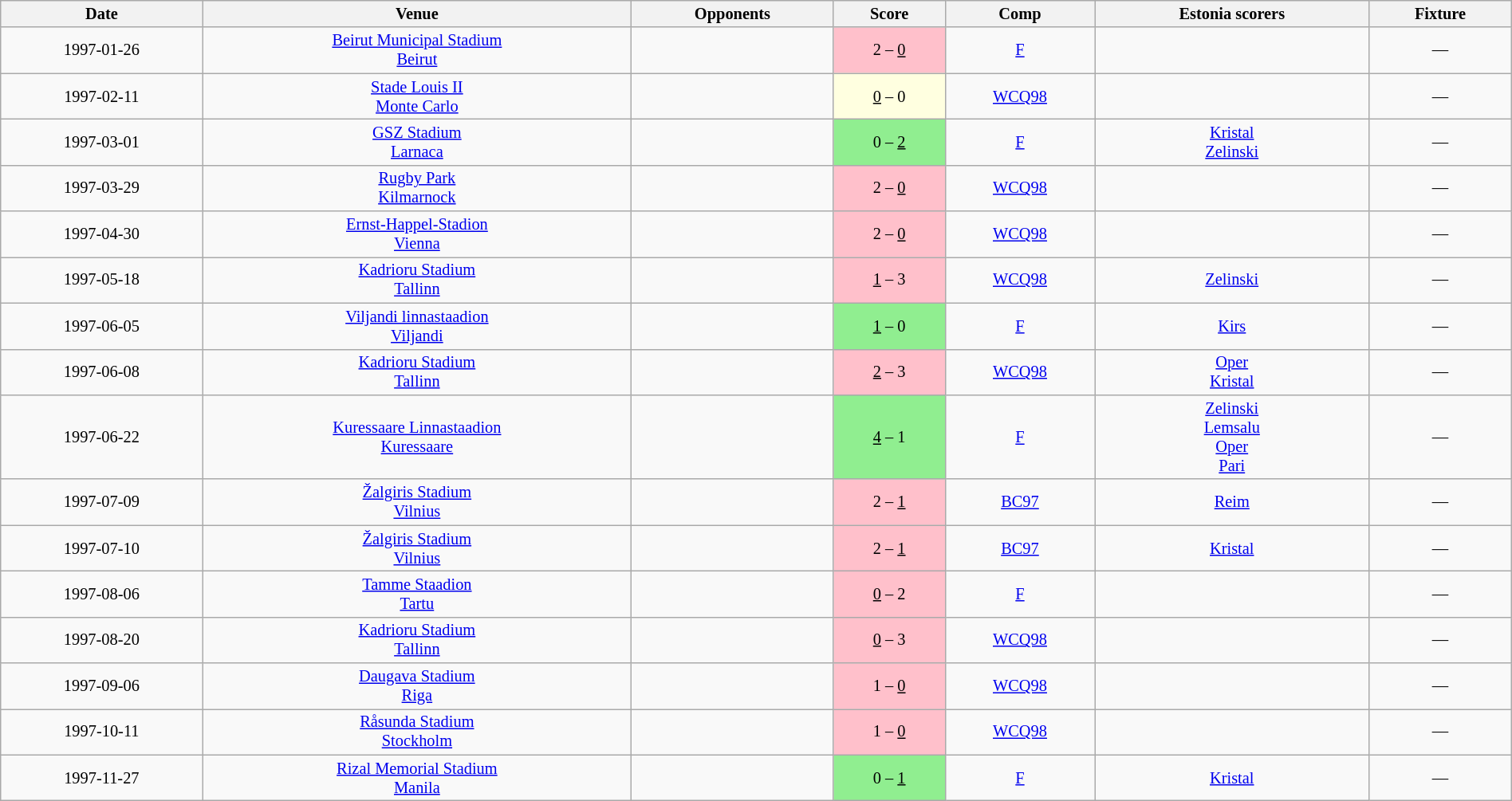<table class="wikitable" style="font-size:85%; text-align:center;" width="100%">
<tr>
<th>Date</th>
<th>Venue</th>
<th>Opponents</th>
<th>Score</th>
<th>Comp</th>
<th>Estonia scorers</th>
<th>Fixture</th>
</tr>
<tr>
<td>1997-01-26</td>
<td><a href='#'>Beirut Municipal Stadium</a><br><a href='#'>Beirut</a></td>
<td></td>
<td bgcolor="pink">2 – <u>0</u></td>
<td><a href='#'>F</a></td>
<td></td>
<td>—</td>
</tr>
<tr>
<td>1997-02-11</td>
<td><a href='#'>Stade Louis II</a><br> <a href='#'>Monte Carlo</a></td>
<td></td>
<td bgcolor="lightyellow"><u>0</u> – 0</td>
<td><a href='#'>WCQ98</a></td>
<td></td>
<td>—</td>
</tr>
<tr>
<td>1997-03-01</td>
<td><a href='#'>GSZ Stadium</a><br> <a href='#'>Larnaca</a></td>
<td></td>
<td bgcolor="lightgreen">0 – <u>2</u></td>
<td><a href='#'>F</a></td>
<td><a href='#'>Kristal</a>   <br> <a href='#'>Zelinski</a>  </td>
<td>—</td>
</tr>
<tr>
<td>1997-03-29</td>
<td><a href='#'>Rugby Park</a><br> <a href='#'>Kilmarnock</a></td>
<td></td>
<td bgcolor="pink">2 – <u>0</u></td>
<td><a href='#'>WCQ98</a></td>
<td></td>
<td>—</td>
</tr>
<tr>
<td>1997-04-30</td>
<td><a href='#'>Ernst-Happel-Stadion</a><br> <a href='#'>Vienna</a></td>
<td></td>
<td bgcolor="pink">2 – <u>0</u></td>
<td><a href='#'>WCQ98</a></td>
<td></td>
<td>—</td>
</tr>
<tr>
<td>1997-05-18</td>
<td><a href='#'>Kadrioru Stadium</a><br> <a href='#'>Tallinn</a></td>
<td></td>
<td bgcolor="pink"><u>1</u> – 3</td>
<td><a href='#'>WCQ98</a></td>
<td><a href='#'>Zelinski</a>  </td>
<td>—</td>
</tr>
<tr>
<td>1997-06-05</td>
<td><a href='#'>Viljandi linnastaadion</a><br><a href='#'>Viljandi</a></td>
<td></td>
<td bgcolor="lightgreen"><u>1</u> – 0</td>
<td><a href='#'>F</a></td>
<td><a href='#'>Kirs</a> </td>
<td>—</td>
</tr>
<tr>
<td>1997-06-08</td>
<td><a href='#'>Kadrioru Stadium</a><br> <a href='#'>Tallinn</a></td>
<td></td>
<td bgcolor="pink"><u>2</u> – 3</td>
<td><a href='#'>WCQ98</a></td>
<td><a href='#'>Oper</a>  <br> <a href='#'>Kristal</a> </td>
<td>—</td>
</tr>
<tr>
<td>1997-06-22</td>
<td><a href='#'>Kuressaare Linnastaadion</a><br><a href='#'>Kuressaare</a></td>
<td></td>
<td bgcolor="lightgreen"><u>4</u> – 1</td>
<td><a href='#'>F</a></td>
<td><a href='#'>Zelinski</a>  <br> <a href='#'>Lemsalu</a>  <br> <a href='#'>Oper</a>  <br> <a href='#'>Pari</a> </td>
<td>—</td>
</tr>
<tr>
<td>1997-07-09</td>
<td><a href='#'>Žalgiris Stadium</a><br> <a href='#'>Vilnius</a></td>
<td></td>
<td bgcolor="pink">2 – <u>1</u></td>
<td><a href='#'>BC97</a></td>
<td><a href='#'>Reim</a> </td>
<td>—</td>
</tr>
<tr>
<td>1997-07-10</td>
<td><a href='#'>Žalgiris Stadium</a><br> <a href='#'>Vilnius</a></td>
<td></td>
<td bgcolor="pink">2 – <u>1</u></td>
<td><a href='#'>BC97</a></td>
<td><a href='#'>Kristal</a> </td>
<td>—</td>
</tr>
<tr>
<td>1997-08-06</td>
<td><a href='#'>Tamme Staadion</a><br> <a href='#'>Tartu</a></td>
<td></td>
<td bgcolor="pink"><u>0</u> – 2</td>
<td><a href='#'>F</a></td>
<td></td>
<td>—</td>
</tr>
<tr>
<td>1997-08-20</td>
<td><a href='#'>Kadrioru Stadium</a><br> <a href='#'>Tallinn</a></td>
<td></td>
<td bgcolor="pink"><u>0</u> – 3</td>
<td><a href='#'>WCQ98</a></td>
<td></td>
<td>—</td>
</tr>
<tr>
<td>1997-09-06</td>
<td><a href='#'>Daugava Stadium</a><br> <a href='#'>Riga</a></td>
<td></td>
<td bgcolor="pink">1 – <u>0</u></td>
<td><a href='#'>WCQ98</a></td>
<td></td>
<td>—</td>
</tr>
<tr>
<td>1997-10-11</td>
<td><a href='#'>Råsunda Stadium</a><br> <a href='#'>Stockholm</a></td>
<td></td>
<td bgcolor="pink">1 – <u>0</u></td>
<td><a href='#'>WCQ98</a></td>
<td></td>
<td>—</td>
</tr>
<tr>
<td>1997-11-27</td>
<td><a href='#'>Rizal Memorial Stadium</a><br> <a href='#'>Manila</a></td>
<td></td>
<td bgcolor="lightgreen">0 – <u>1</u></td>
<td><a href='#'>F</a></td>
<td><a href='#'>Kristal</a> </td>
<td>—</td>
</tr>
</table>
